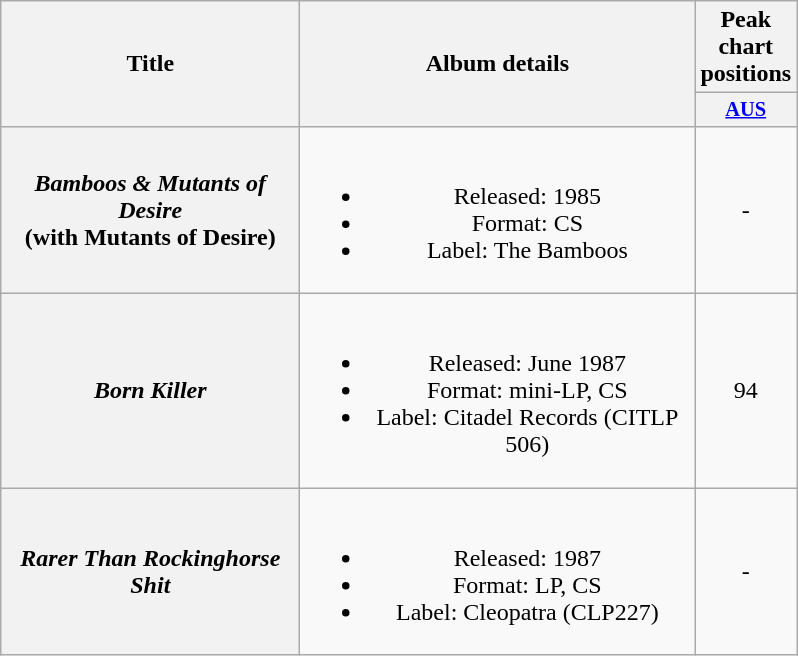<table class="wikitable plainrowheaders" style="text-align:center;" border="1">
<tr>
<th scope="col" rowspan="2" style="width:12em;">Title</th>
<th scope="col" rowspan="2" style="width:16em;">Album details</th>
<th scope="col" colspan="1">Peak chart<br>positions</th>
</tr>
<tr>
<th scope="col" style="width:3em; font-size:85%"><a href='#'>AUS</a><br></th>
</tr>
<tr>
<th scope="row"><em>Bamboos & Mutants of Desire</em><br>(with Mutants of Desire)</th>
<td><br><ul><li>Released: 1985</li><li>Format: CS</li><li>Label: The Bamboos</li></ul></td>
<td>-</td>
</tr>
<tr>
<th scope="row"><em>Born Killer</em></th>
<td><br><ul><li>Released: June 1987</li><li>Format: mini-LP, CS</li><li>Label: Citadel Records (CITLP 506)</li></ul></td>
<td>94</td>
</tr>
<tr>
<th scope="row"><em>Rarer Than Rockinghorse Shit</em></th>
<td><br><ul><li>Released: 1987</li><li>Format: LP, CS</li><li>Label: Cleopatra (CLP227)</li></ul></td>
<td>-</td>
</tr>
</table>
